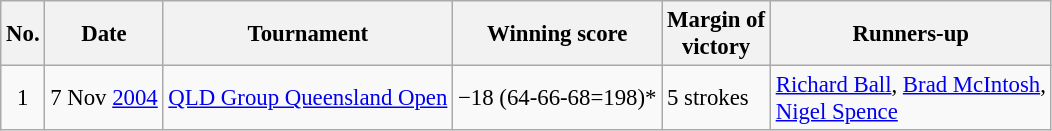<table class="wikitable" style="font-size:95%;">
<tr>
<th>No.</th>
<th>Date</th>
<th>Tournament</th>
<th>Winning score</th>
<th>Margin of<br>victory</th>
<th>Runners-up</th>
</tr>
<tr>
<td align=center>1</td>
<td align=right>7 Nov <a href='#'>2004</a></td>
<td><a href='#'>QLD Group Queensland Open</a></td>
<td>−18 (64-66-68=198)*</td>
<td>5 strokes</td>
<td> <a href='#'>Richard Ball</a>,  <a href='#'>Brad McIntosh</a>,<br> <a href='#'>Nigel Spence</a></td>
</tr>
</table>
